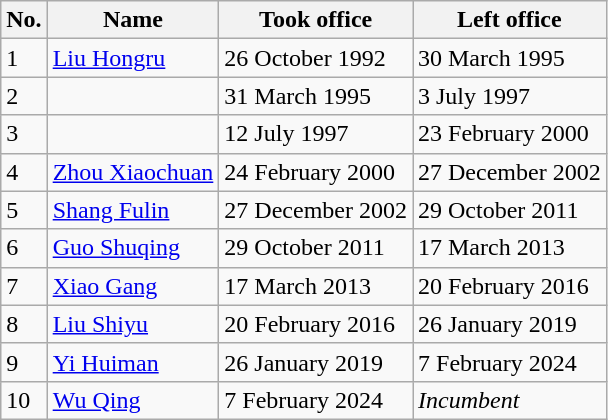<table class="wikitable">
<tr>
<th>No.</th>
<th>Name</th>
<th>Took office</th>
<th>Left office</th>
</tr>
<tr>
<td>1</td>
<td><a href='#'>Liu Hongru</a></td>
<td>26 October 1992</td>
<td>30 March 1995</td>
</tr>
<tr>
<td>2</td>
<td></td>
<td>31 March 1995</td>
<td>3 July 1997</td>
</tr>
<tr>
<td>3</td>
<td></td>
<td>12 July 1997</td>
<td>23 February 2000</td>
</tr>
<tr>
<td>4</td>
<td><a href='#'>Zhou Xiaochuan</a></td>
<td>24 February 2000</td>
<td>27 December 2002</td>
</tr>
<tr>
<td>5</td>
<td><a href='#'>Shang Fulin</a></td>
<td>27 December 2002</td>
<td>29 October 2011</td>
</tr>
<tr>
<td>6</td>
<td><a href='#'>Guo Shuqing</a></td>
<td>29 October 2011</td>
<td>17 March 2013</td>
</tr>
<tr>
<td>7</td>
<td><a href='#'>Xiao Gang</a></td>
<td>17 March 2013</td>
<td>20 February 2016</td>
</tr>
<tr>
<td>8</td>
<td><a href='#'>Liu Shiyu</a></td>
<td>20 February 2016</td>
<td>26 January 2019</td>
</tr>
<tr>
<td>9</td>
<td><a href='#'>Yi Huiman</a></td>
<td>26 January 2019</td>
<td>7 February 2024</td>
</tr>
<tr>
<td>10</td>
<td><a href='#'>Wu Qing</a></td>
<td>7 February 2024</td>
<td><em>Incumbent</em></td>
</tr>
</table>
